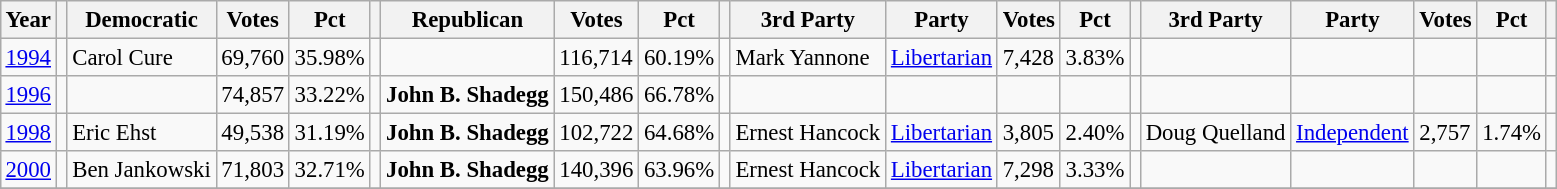<table class="wikitable" style="margin:0.5em ; font-size:95%">
<tr>
<th>Year</th>
<th></th>
<th>Democratic</th>
<th>Votes</th>
<th>Pct</th>
<th></th>
<th>Republican</th>
<th>Votes</th>
<th>Pct</th>
<th></th>
<th>3rd Party</th>
<th>Party</th>
<th>Votes</th>
<th>Pct</th>
<th></th>
<th>3rd Party</th>
<th>Party</th>
<th>Votes</th>
<th>Pct</th>
<th></th>
</tr>
<tr>
<td><a href='#'>1994</a></td>
<td></td>
<td>Carol Cure</td>
<td>69,760</td>
<td>35.98%</td>
<td></td>
<td></td>
<td>116,714</td>
<td>60.19%</td>
<td></td>
<td>Mark Yannone</td>
<td><a href='#'>Libertarian</a></td>
<td>7,428</td>
<td>3.83%</td>
<td></td>
<td></td>
<td></td>
<td></td>
<td></td>
<td></td>
</tr>
<tr>
<td><a href='#'>1996</a></td>
<td></td>
<td></td>
<td>74,857</td>
<td>33.22%</td>
<td></td>
<td><strong>John B. Shadegg</strong></td>
<td>150,486</td>
<td>66.78%</td>
<td></td>
<td></td>
<td></td>
<td></td>
<td></td>
<td></td>
<td></td>
<td></td>
<td></td>
<td></td>
<td></td>
</tr>
<tr>
<td><a href='#'>1998</a></td>
<td></td>
<td>Eric Ehst</td>
<td>49,538</td>
<td>31.19%</td>
<td></td>
<td><strong>John B. Shadegg</strong></td>
<td>102,722</td>
<td>64.68%</td>
<td></td>
<td>Ernest Hancock</td>
<td><a href='#'>Libertarian</a></td>
<td>3,805</td>
<td>2.40%</td>
<td></td>
<td>Doug Quelland</td>
<td><a href='#'>Independent</a></td>
<td>2,757</td>
<td>1.74%</td>
<td></td>
</tr>
<tr>
<td><a href='#'>2000</a></td>
<td></td>
<td>Ben Jankowski</td>
<td>71,803</td>
<td>32.71%</td>
<td></td>
<td><strong>John B. Shadegg</strong></td>
<td>140,396</td>
<td>63.96%</td>
<td></td>
<td>Ernest Hancock</td>
<td><a href='#'>Libertarian</a></td>
<td>7,298</td>
<td>3.33%</td>
<td></td>
<td></td>
<td></td>
<td></td>
<td></td>
<td></td>
</tr>
<tr>
</tr>
</table>
